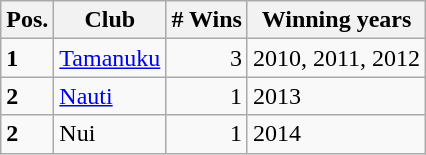<table class="wikitable">
<tr>
<th>Pos.</th>
<th>Club</th>
<th># Wins</th>
<th>Winning years</th>
</tr>
<tr>
<td><strong>1</strong></td>
<td><a href='#'>Tamanuku</a></td>
<td align="right">3</td>
<td>2010, 2011, 2012</td>
</tr>
<tr>
<td><strong>2</strong></td>
<td><a href='#'>Nauti</a></td>
<td align="right">1</td>
<td>2013</td>
</tr>
<tr>
<td><strong>2</strong></td>
<td>Nui</td>
<td align="right">1</td>
<td>2014</td>
</tr>
</table>
